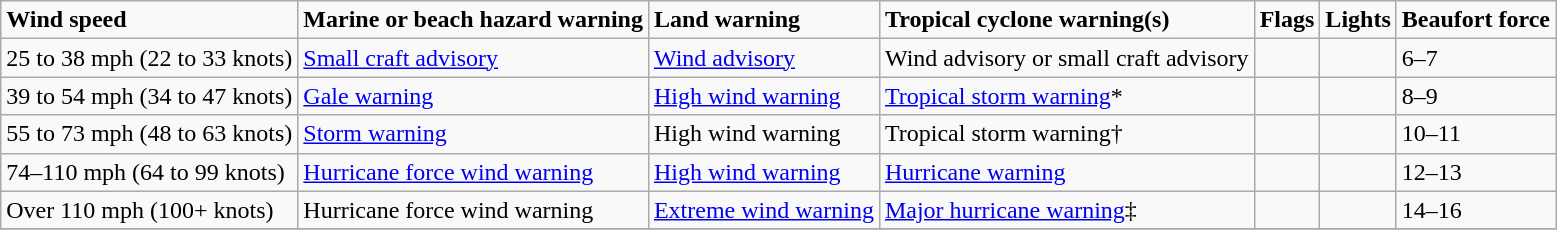<table class="wikitable">
<tr>
<td><strong>Wind speed</strong></td>
<td><strong>Marine or beach hazard warning</strong></td>
<td><strong>Land warning</strong></td>
<td><strong>Tropical cyclone warning(s)</strong></td>
<td><strong>Flags</strong></td>
<td><strong>Lights</strong></td>
<td><strong>Beaufort force</strong></td>
</tr>
<tr>
<td>25 to 38 mph (22 to 33 knots)</td>
<td><a href='#'>Small craft advisory</a></td>
<td><a href='#'>Wind advisory</a></td>
<td>Wind advisory or small craft advisory</td>
<td></td>
<td></td>
<td>6–7</td>
</tr>
<tr>
<td>39 to 54 mph (34 to 47 knots)</td>
<td><a href='#'>Gale warning</a></td>
<td><a href='#'>High wind warning</a></td>
<td><a href='#'>Tropical storm warning</a>*</td>
<td></td>
<td></td>
<td>8–9</td>
</tr>
<tr>
<td>55 to 73 mph (48 to 63 knots)</td>
<td><a href='#'>Storm warning</a></td>
<td>High wind warning</td>
<td>Tropical storm warning†</td>
<td></td>
<td></td>
<td>10–11</td>
</tr>
<tr>
<td>74–110 mph (64 to 99 knots)</td>
<td><a href='#'>Hurricane force wind warning</a></td>
<td><a href='#'>High wind warning</a></td>
<td><a href='#'>Hurricane warning</a></td>
<td></td>
<td></td>
<td>12–13</td>
</tr>
<tr>
<td>Over 110 mph (100+ knots)</td>
<td>Hurricane force wind warning</td>
<td><a href='#'>Extreme wind warning</a></td>
<td><a href='#'>Major hurricane warning</a>‡</td>
<td></td>
<td></td>
<td>14–16</td>
</tr>
<tr>
</tr>
</table>
